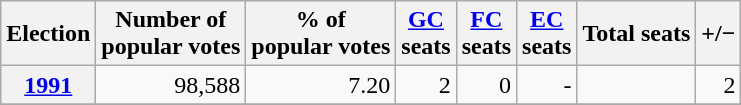<table class="wikitable" style="text-align: right;">
<tr align=center>
<th><strong>Election</strong></th>
<th>Number of<br>popular votes</th>
<th>% of<br>popular votes</th>
<th><a href='#'>GC</a><br>seats</th>
<th><a href='#'>FC</a><br>seats</th>
<th><a href='#'>EC</a><br>seats</th>
<th>Total seats</th>
<th>+/−</th>
</tr>
<tr>
<th><a href='#'>1991</a></th>
<td>98,588</td>
<td>7.20</td>
<td>2</td>
<td>0</td>
<td>-</td>
<td></td>
<td>2</td>
</tr>
<tr>
</tr>
</table>
